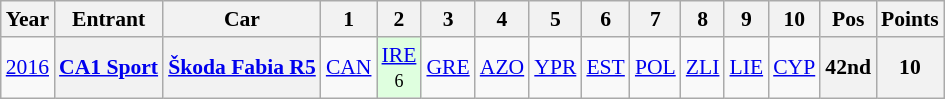<table class="wikitable" border="1" style="text-align:center; font-size:90%;">
<tr>
<th>Year</th>
<th>Entrant</th>
<th>Car</th>
<th>1</th>
<th>2</th>
<th>3</th>
<th>4</th>
<th>5</th>
<th>6</th>
<th>7</th>
<th>8</th>
<th>9</th>
<th>10</th>
<th>Pos</th>
<th>Points</th>
</tr>
<tr>
<td><a href='#'>2016</a></td>
<th> <a href='#'>CA1 Sport</a></th>
<th><a href='#'>Škoda Fabia R5</a></th>
<td><a href='#'>CAN</a></td>
<td style="background:#dfffdf;"><a href='#'>IRE</a><br><small>6</small></td>
<td><a href='#'>GRE</a></td>
<td><a href='#'>AZO</a></td>
<td><a href='#'>YPR</a></td>
<td><a href='#'>EST</a></td>
<td><a href='#'>POL</a></td>
<td><a href='#'>ZLI</a></td>
<td><a href='#'>LIE</a></td>
<td><a href='#'>CYP</a></td>
<th>42nd</th>
<th>10</th>
</tr>
</table>
